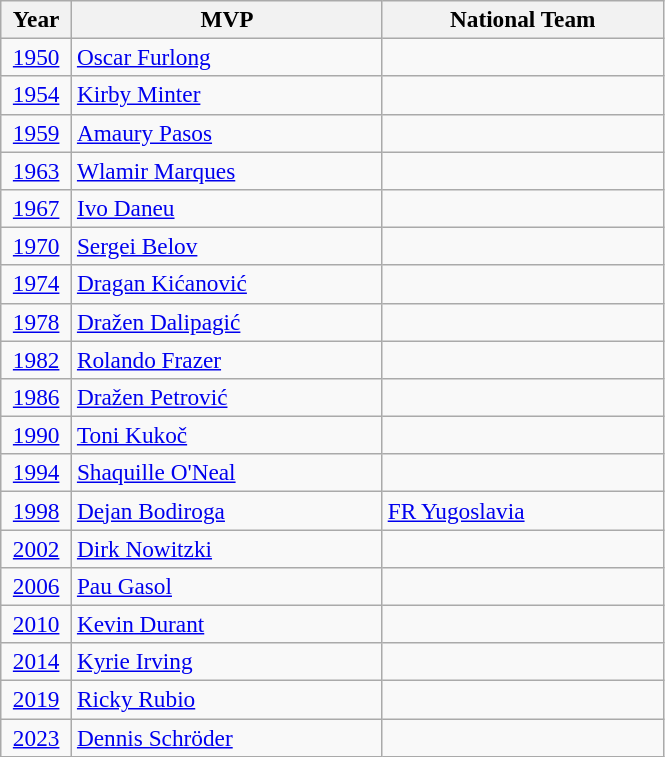<table class=wikitable style="font-size:97%;">
<tr>
<th width=40>Year</th>
<th width=200>MVP</th>
<th width=180>National Team</th>
</tr>
<tr>
<td style="text-align:center"><a href='#'>1950</a></td>
<td> <a href='#'>Oscar Furlong</a></td>
<td></td>
</tr>
<tr>
<td style="text-align:center"><a href='#'>1954</a></td>
<td> <a href='#'>Kirby Minter</a></td>
<td></td>
</tr>
<tr>
<td style="text-align:center"><a href='#'>1959</a></td>
<td> <a href='#'>Amaury Pasos</a></td>
<td></td>
</tr>
<tr>
<td style="text-align:center"><a href='#'>1963</a></td>
<td> <a href='#'>Wlamir Marques</a></td>
<td></td>
</tr>
<tr>
<td style="text-align:center"><a href='#'>1967</a></td>
<td> <a href='#'>Ivo Daneu</a></td>
<td></td>
</tr>
<tr>
<td style="text-align:center"><a href='#'>1970</a></td>
<td> <a href='#'>Sergei Belov</a></td>
<td></td>
</tr>
<tr>
<td style="text-align:center"><a href='#'>1974</a></td>
<td> <a href='#'>Dragan Kićanović</a></td>
<td></td>
</tr>
<tr>
<td style="text-align:center"><a href='#'>1978</a></td>
<td> <a href='#'>Dražen Dalipagić</a></td>
<td></td>
</tr>
<tr>
<td style="text-align:center"><a href='#'>1982</a></td>
<td> <a href='#'>Rolando Frazer</a></td>
<td></td>
</tr>
<tr>
<td style="text-align:center"><a href='#'>1986</a></td>
<td> <a href='#'>Dražen Petrović</a></td>
<td></td>
</tr>
<tr>
<td style="text-align:center"><a href='#'>1990</a></td>
<td> <a href='#'>Toni Kukoč</a></td>
<td></td>
</tr>
<tr>
<td style="text-align:center"><a href='#'>1994</a></td>
<td> <a href='#'>Shaquille O'Neal</a></td>
<td></td>
</tr>
<tr>
<td style="text-align:center"><a href='#'>1998</a></td>
<td> <a href='#'>Dejan Bodiroga</a></td>
<td> <a href='#'>FR Yugoslavia</a></td>
</tr>
<tr>
<td style="text-align:center"><a href='#'>2002</a></td>
<td> <a href='#'>Dirk Nowitzki</a></td>
<td></td>
</tr>
<tr>
<td style="text-align:center"><a href='#'>2006</a></td>
<td> <a href='#'>Pau Gasol</a></td>
<td></td>
</tr>
<tr>
<td style="text-align:center"><a href='#'>2010</a></td>
<td> <a href='#'>Kevin Durant</a></td>
<td></td>
</tr>
<tr>
<td style="text-align:center"><a href='#'>2014</a></td>
<td> <a href='#'>Kyrie Irving</a></td>
<td></td>
</tr>
<tr>
<td style="text-align:center"><a href='#'>2019</a></td>
<td> <a href='#'>Ricky Rubio</a></td>
<td></td>
</tr>
<tr>
<td style="text-align:center"><a href='#'>2023</a></td>
<td> <a href='#'>Dennis Schröder</a></td>
<td></td>
</tr>
</table>
